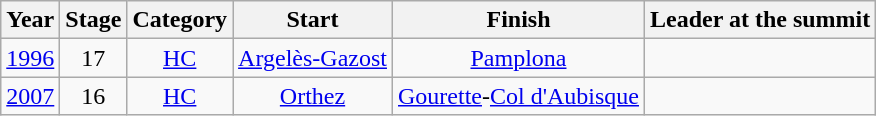<table class="wikitable" style="text-align: center;">
<tr>
<th>Year</th>
<th>Stage</th>
<th>Category</th>
<th>Start</th>
<th>Finish</th>
<th>Leader at the summit</th>
</tr>
<tr>
<td><a href='#'>1996</a></td>
<td>17</td>
<td><a href='#'>HC</a></td>
<td><a href='#'>Argelès-Gazost</a></td>
<td><a href='#'>Pamplona</a></td>
<td align=left></td>
</tr>
<tr>
<td><a href='#'>2007</a></td>
<td>16</td>
<td><a href='#'>HC</a></td>
<td><a href='#'>Orthez</a></td>
<td><a href='#'>Gourette</a>-<a href='#'>Col d'Aubisque</a></td>
<td align=left></td>
</tr>
</table>
